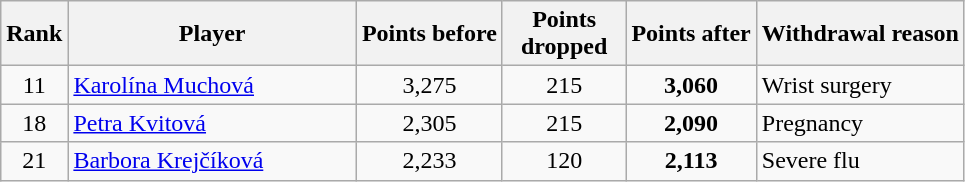<table class="wikitable sortable">
<tr>
<th>Rank</th>
<th style="width:185px;">Player</th>
<th>Points before</th>
<th style="width:75px;">Points dropped</th>
<th>Points after</th>
<th>Withdrawal reason</th>
</tr>
<tr>
<td style="text-align:center;">11</td>
<td> <a href='#'>Karolína Muchová</a></td>
<td style="text-align:center;">3,275</td>
<td style="text-align:center;">215</td>
<td style="text-align:center;"><strong>3,060</strong></td>
<td>Wrist surgery</td>
</tr>
<tr>
<td style="text-align:center;">18</td>
<td> <a href='#'>Petra Kvitová</a></td>
<td style="text-align:center;">2,305</td>
<td style="text-align:center;">215</td>
<td style="text-align:center;"><strong>2,090</strong></td>
<td>Pregnancy</td>
</tr>
<tr>
<td style="text-align:center;">21</td>
<td> <a href='#'>Barbora Krejčíková</a></td>
<td style="text-align:center;">2,233</td>
<td style="text-align:center;">120</td>
<td style="text-align:center;"><strong>2,113</strong></td>
<td>Severe flu</td>
</tr>
</table>
